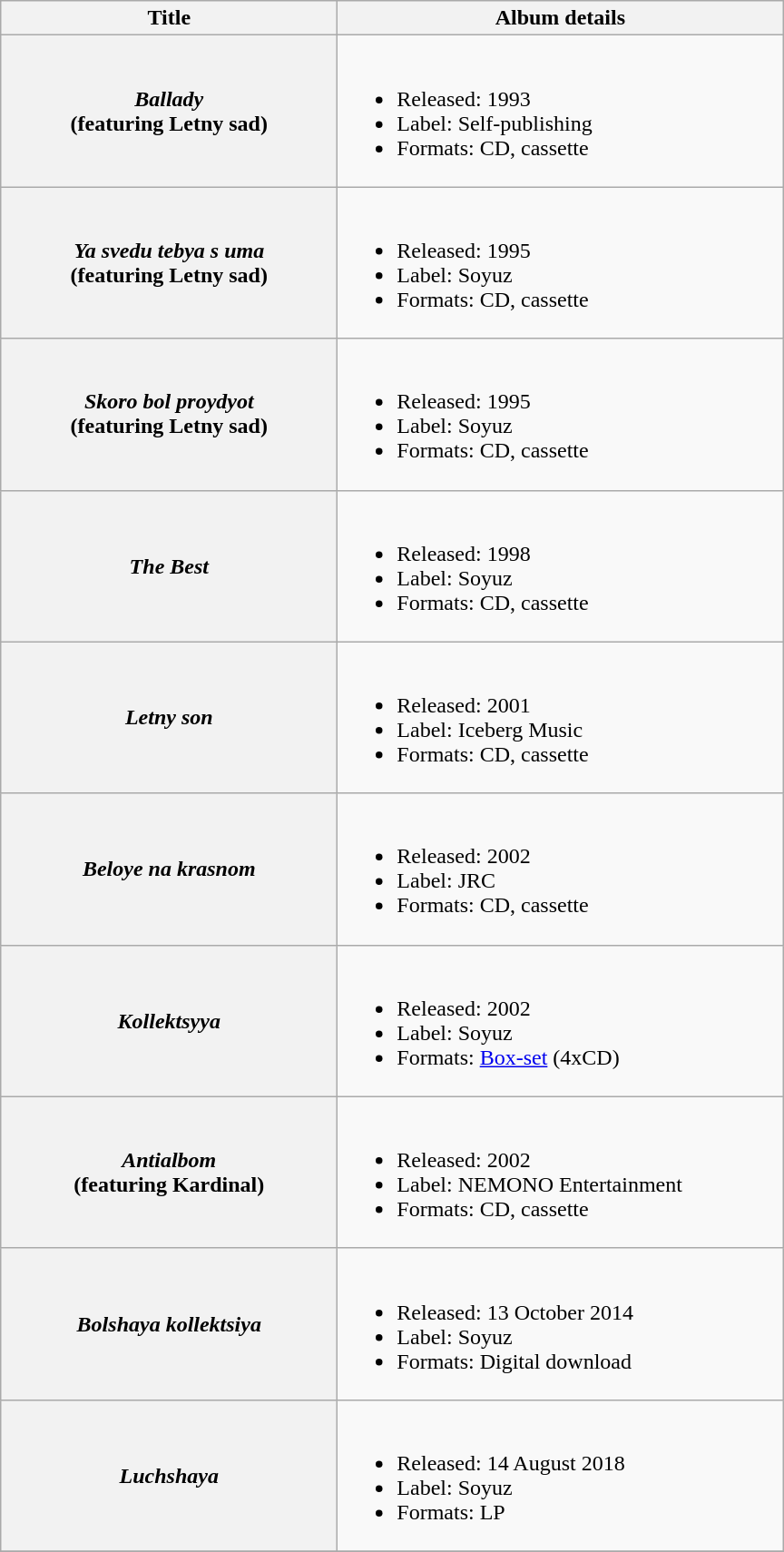<table class="wikitable plainrowheaders" style="text-align:center;">
<tr>
<th scope="col" style="width:15em;">Title</th>
<th scope="col" style="width:20em;">Album details</th>
</tr>
<tr>
<th scope="row"><em>Ballady</em><br>(featuring Letny sad)</th>
<td align=left><br><ul><li>Released: 1993</li><li>Label: Self-publishing</li><li>Formats: CD, cassette</li></ul></td>
</tr>
<tr>
<th scope="row"><em>Ya svedu tebya s uma</em><br>(featuring Letny sad)</th>
<td align=left><br><ul><li>Released: 1995</li><li>Label: Soyuz</li><li>Formats: CD, cassette</li></ul></td>
</tr>
<tr>
<th scope="row"><em>Skoro bol proydyot</em><br>(featuring Letny sad)</th>
<td align=left><br><ul><li>Released: 1995</li><li>Label: Soyuz</li><li>Formats: CD, cassette</li></ul></td>
</tr>
<tr>
<th scope="row"><em>The Best</em></th>
<td align=left><br><ul><li>Released: 1998</li><li>Label: Soyuz</li><li>Formats: CD, cassette</li></ul></td>
</tr>
<tr>
<th scope="row"><em>Letny son</em></th>
<td align=left><br><ul><li>Released: 2001</li><li>Label: Iceberg Music</li><li>Formats: CD, cassette</li></ul></td>
</tr>
<tr>
<th scope="row"><em>Beloye na krasnom</em></th>
<td align=left><br><ul><li>Released: 2002</li><li>Label: JRC</li><li>Formats: CD, cassette</li></ul></td>
</tr>
<tr>
<th scope="row"><em>Kollektsyya</em></th>
<td align=left><br><ul><li>Released: 2002</li><li>Label: Soyuz</li><li>Formats: <a href='#'>Box-set</a> (4xCD)</li></ul></td>
</tr>
<tr>
<th scope="row"><em>Antialbom</em><br>(featuring Kardinal)</th>
<td align=left><br><ul><li>Released: 2002</li><li>Label: NEMONO Entertainment</li><li>Formats: CD, cassette</li></ul></td>
</tr>
<tr>
<th scope="row"><em>Bolshaya kollektsiya</em></th>
<td align=left><br><ul><li>Released: 13 October 2014</li><li>Label: Soyuz</li><li>Formats: Digital download</li></ul></td>
</tr>
<tr>
<th scope="row"><em>Luchshaya</em></th>
<td align=left><br><ul><li>Released: 14 August 2018</li><li>Label: Soyuz</li><li>Formats: LP</li></ul></td>
</tr>
<tr>
</tr>
</table>
